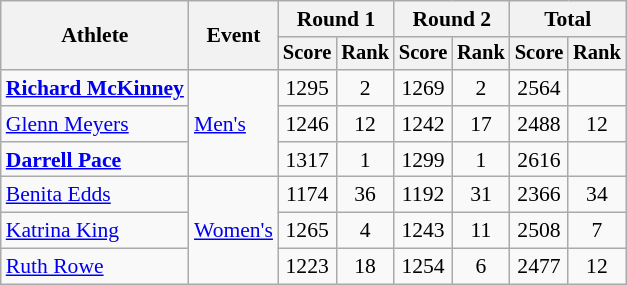<table class=wikitable style=font-size:90%;text-align:center>
<tr>
<th rowspan=2>Athlete</th>
<th rowspan=2>Event</th>
<th colspan=2>Round 1</th>
<th colspan=2>Round 2</th>
<th colspan=2>Total</th>
</tr>
<tr style=font-size:95%>
<th>Score</th>
<th>Rank</th>
<th>Score</th>
<th>Rank</th>
<th>Score</th>
<th>Rank</th>
</tr>
<tr>
<td align=left><strong><a href='#'>Richard McKinney</a></strong></td>
<td align=left rowspan=3><a href='#'>Men's</a></td>
<td>1295</td>
<td>2</td>
<td>1269</td>
<td>2</td>
<td>2564</td>
<td></td>
</tr>
<tr>
<td align=left><a href='#'>Glenn Meyers</a></td>
<td>1246</td>
<td>12</td>
<td>1242</td>
<td>17</td>
<td>2488</td>
<td>12</td>
</tr>
<tr>
<td align=left><strong><a href='#'>Darrell Pace</a></strong></td>
<td>1317 </td>
<td>1</td>
<td>1299</td>
<td>1</td>
<td>2616 </td>
<td></td>
</tr>
<tr>
<td align=left><a href='#'>Benita Edds</a></td>
<td align=left rowspan=3><a href='#'>Women's</a></td>
<td>1174</td>
<td>36</td>
<td>1192</td>
<td>31</td>
<td>2366</td>
<td>34</td>
</tr>
<tr>
<td align=left><a href='#'>Katrina King</a></td>
<td>1265</td>
<td>4</td>
<td>1243</td>
<td>11</td>
<td>2508</td>
<td>7</td>
</tr>
<tr>
<td align=left><a href='#'>Ruth Rowe</a></td>
<td>1223</td>
<td>18</td>
<td>1254</td>
<td>6</td>
<td>2477</td>
<td>12</td>
</tr>
</table>
